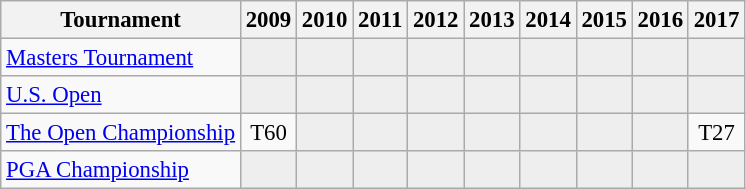<table class="wikitable" style="font-size:95%;text-align:center;">
<tr>
<th>Tournament</th>
<th>2009</th>
<th>2010</th>
<th>2011</th>
<th>2012</th>
<th>2013</th>
<th>2014</th>
<th>2015</th>
<th>2016</th>
<th>2017</th>
</tr>
<tr>
<td align=left><a href='#'>Masters Tournament</a></td>
<td style="background:#eeeeee;"></td>
<td style="background:#eeeeee;"></td>
<td style="background:#eeeeee;"></td>
<td style="background:#eeeeee;"></td>
<td style="background:#eeeeee;"></td>
<td style="background:#eeeeee;"></td>
<td style="background:#eeeeee;"></td>
<td style="background:#eeeeee;"></td>
<td style="background:#eeeeee;"></td>
</tr>
<tr>
<td align=left><a href='#'>U.S. Open</a></td>
<td style="background:#eeeeee;"></td>
<td style="background:#eeeeee;"></td>
<td style="background:#eeeeee;"></td>
<td style="background:#eeeeee;"></td>
<td style="background:#eeeeee;"></td>
<td style="background:#eeeeee;"></td>
<td style="background:#eeeeee;"></td>
<td style="background:#eeeeee;"></td>
<td style="background:#eeeeee;"></td>
</tr>
<tr>
<td align=left><a href='#'>The Open Championship</a></td>
<td>T60</td>
<td style="background:#eeeeee;"></td>
<td style="background:#eeeeee;"></td>
<td style="background:#eeeeee;"></td>
<td style="background:#eeeeee;"></td>
<td style="background:#eeeeee;"></td>
<td style="background:#eeeeee;"></td>
<td style="background:#eeeeee;"></td>
<td>T27</td>
</tr>
<tr>
<td align=left><a href='#'>PGA Championship</a></td>
<td style="background:#eeeeee;"></td>
<td style="background:#eeeeee;"></td>
<td style="background:#eeeeee;"></td>
<td style="background:#eeeeee;"></td>
<td style="background:#eeeeee;"></td>
<td style="background:#eeeeee;"></td>
<td style="background:#eeeeee;"></td>
<td style="background:#eeeeee;"></td>
<td style="background:#eeeeee;"></td>
</tr>
</table>
